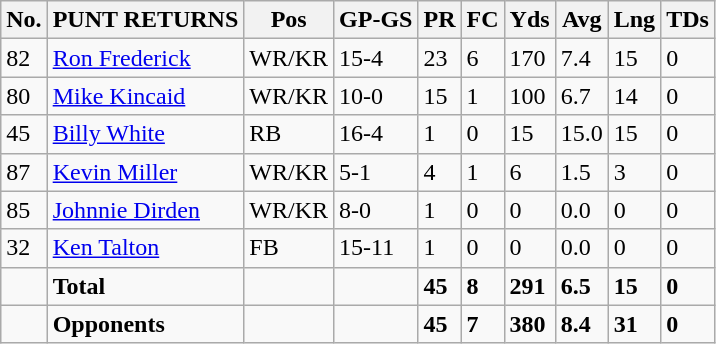<table class="wikitable" style="white-space:nowrap;">
<tr>
<th>No.</th>
<th>PUNT RETURNS</th>
<th>Pos</th>
<th>GP-GS</th>
<th>PR</th>
<th>FC</th>
<th>Yds</th>
<th>Avg</th>
<th>Lng</th>
<th>TDs</th>
</tr>
<tr>
<td>82</td>
<td><a href='#'>Ron Frederick</a></td>
<td>WR/KR</td>
<td>15-4</td>
<td>23</td>
<td>6</td>
<td>170</td>
<td>7.4</td>
<td>15</td>
<td>0</td>
</tr>
<tr>
<td>80</td>
<td><a href='#'>Mike Kincaid</a></td>
<td>WR/KR</td>
<td>10-0</td>
<td>15</td>
<td>1</td>
<td>100</td>
<td>6.7</td>
<td>14</td>
<td>0</td>
</tr>
<tr>
<td>45</td>
<td><a href='#'>Billy White</a></td>
<td>RB</td>
<td>16-4</td>
<td>1</td>
<td>0</td>
<td>15</td>
<td>15.0</td>
<td>15</td>
<td>0</td>
</tr>
<tr>
<td>87</td>
<td><a href='#'>Kevin Miller</a></td>
<td>WR/KR</td>
<td>5-1</td>
<td>4</td>
<td>1</td>
<td>6</td>
<td>1.5</td>
<td>3</td>
<td>0</td>
</tr>
<tr>
<td>85</td>
<td><a href='#'>Johnnie Dirden</a></td>
<td>WR/KR</td>
<td>8-0</td>
<td>1</td>
<td>0</td>
<td>0</td>
<td>0.0</td>
<td>0</td>
<td>0</td>
</tr>
<tr>
<td>32</td>
<td><a href='#'>Ken Talton</a></td>
<td>FB</td>
<td>15-11</td>
<td>1</td>
<td>0</td>
<td>0</td>
<td>0.0</td>
<td>0</td>
<td>0</td>
</tr>
<tr>
<td></td>
<td><strong>Total</strong></td>
<td></td>
<td></td>
<td><strong>45</strong></td>
<td><strong>8</strong></td>
<td><strong>291</strong></td>
<td><strong>6.5</strong></td>
<td><strong>15</strong></td>
<td><strong>0</strong></td>
</tr>
<tr>
<td></td>
<td><strong>Opponents</strong></td>
<td></td>
<td></td>
<td><strong>45</strong></td>
<td><strong>7</strong></td>
<td><strong>380</strong></td>
<td><strong>8.4</strong></td>
<td><strong>31</strong></td>
<td><strong>0</strong></td>
</tr>
</table>
